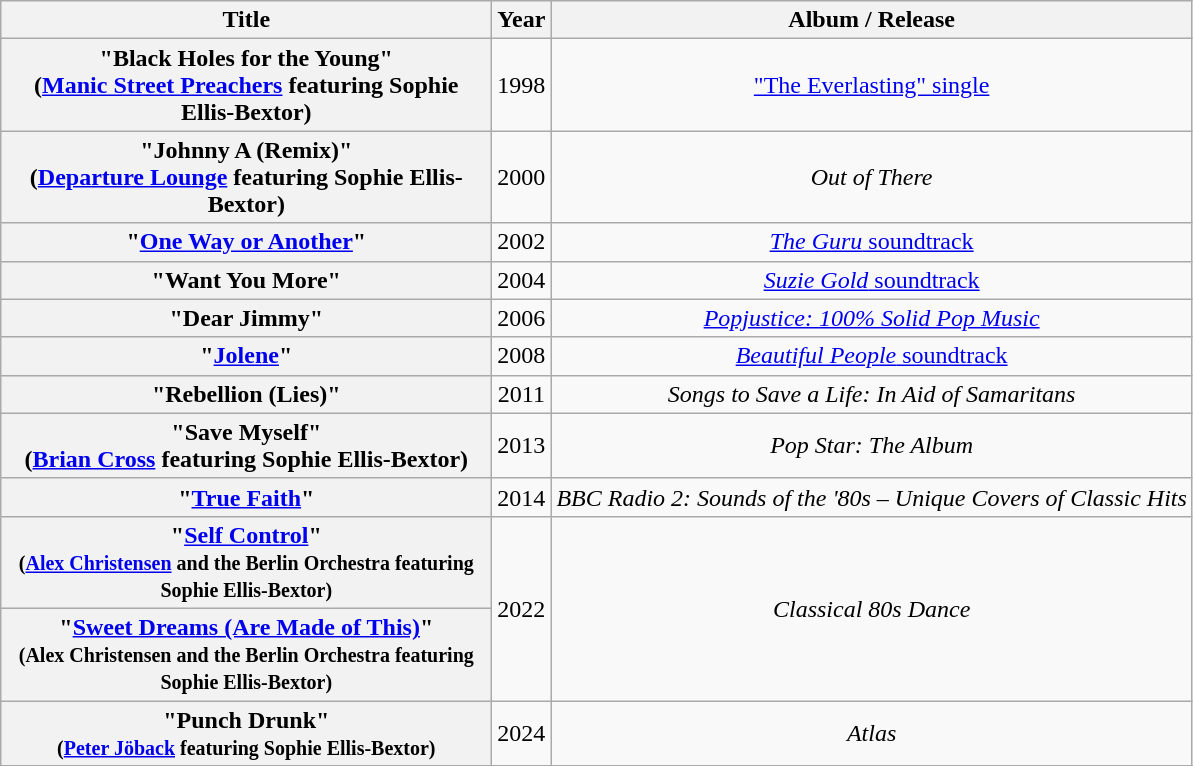<table class="wikitable plainrowheaders" style="text-align:center;" border="1">
<tr>
<th scope="col" style="width:20em;">Title</th>
<th scope="col">Year</th>
<th scope="col">Album / Release</th>
</tr>
<tr>
<th scope="row">"Black Holes for the Young"<br><span>(<a href='#'>Manic Street Preachers</a> featuring Sophie Ellis-Bextor)</span></th>
<td>1998</td>
<td><a href='#'>"The Everlasting" single</a></td>
</tr>
<tr>
<th scope="row">"Johnny A (Remix)"<br><span>(<a href='#'>Departure Lounge</a> featuring Sophie Ellis-Bextor)</span></th>
<td>2000</td>
<td><em>Out of There</em></td>
</tr>
<tr>
<th scope="row">"<a href='#'>One Way or Another</a>"</th>
<td>2002</td>
<td><a href='#'><em>The Guru</em> soundtrack</a></td>
</tr>
<tr>
<th scope="row">"Want You More"</th>
<td>2004</td>
<td><a href='#'><em>Suzie Gold</em> soundtrack</a></td>
</tr>
<tr>
<th scope="row">"Dear Jimmy"</th>
<td>2006</td>
<td><em><a href='#'>Popjustice: 100% Solid Pop Music</a></em></td>
</tr>
<tr>
<th scope="row">"<a href='#'>Jolene</a>"</th>
<td>2008</td>
<td><a href='#'><em>Beautiful People</em> soundtrack</a></td>
</tr>
<tr>
<th scope="row">"Rebellion (Lies)"</th>
<td>2011</td>
<td><em>Songs to Save a Life: In Aid of Samaritans</em></td>
</tr>
<tr>
<th scope="row">"Save Myself"<br><span>(<a href='#'>Brian Cross</a> featuring Sophie Ellis-Bextor)</span></th>
<td>2013</td>
<td><em>Pop Star: The Album</em></td>
</tr>
<tr>
<th scope="row">"<a href='#'>True Faith</a>"</th>
<td>2014</td>
<td><em>BBC Radio 2: Sounds of the '80s – Unique Covers of Classic Hits</em></td>
</tr>
<tr>
<th scope="row">"<a href='#'>Self Control</a>" <br><small>(<a href='#'>Alex Christensen</a> and the Berlin Orchestra featuring Sophie Ellis-Bextor)</small></th>
<td rowspan="2">2022</td>
<td rowspan="2"><em>Classical 80s Dance</em></td>
</tr>
<tr>
<th scope="row">"<a href='#'>Sweet Dreams (Are Made of This)</a>" <br><small>(Alex Christensen and the Berlin Orchestra featuring Sophie Ellis-Bextor)</small></th>
</tr>
<tr>
<th scope="row">"Punch Drunk"<br><small>(<a href='#'>Peter Jöback</a> featuring Sophie Ellis-Bextor)</small></th>
<td>2024</td>
<td><em>Atlas</em></td>
</tr>
<tr>
</tr>
</table>
